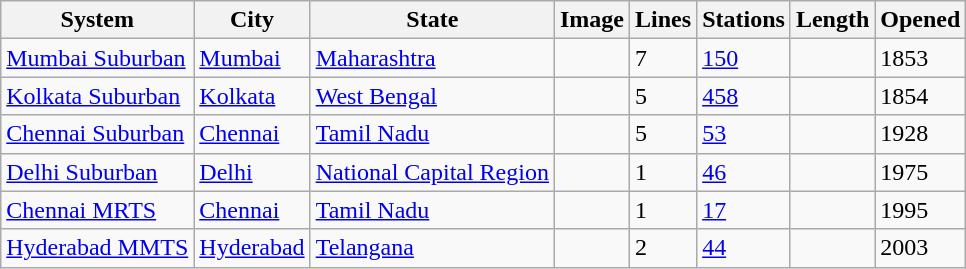<table class="sortable wikitable" style="text-align:left;" style="font-size: 85%">
<tr>
<th>System</th>
<th>City</th>
<th>State</th>
<th>Image</th>
<th>Lines</th>
<th>Stations</th>
<th>Length</th>
<th>Opened</th>
</tr>
<tr>
<td><a href='#'>Mumbai Suburban</a></td>
<td><a href='#'>Mumbai</a></td>
<td><a href='#'>Maharashtra</a></td>
<td></td>
<td>7</td>
<td><a href='#'>150</a></td>
<td></td>
<td>1853</td>
</tr>
<tr>
<td><a href='#'>Kolkata Suburban</a></td>
<td><a href='#'>Kolkata</a></td>
<td><a href='#'>West Bengal</a></td>
<td></td>
<td>5</td>
<td><a href='#'>458</a></td>
<td></td>
<td>1854</td>
</tr>
<tr>
<td><a href='#'>Chennai Suburban</a></td>
<td><a href='#'>Chennai</a></td>
<td><a href='#'>Tamil Nadu</a></td>
<td></td>
<td>5</td>
<td><a href='#'>53</a></td>
<td></td>
<td>1928</td>
</tr>
<tr>
<td><a href='#'>Delhi Suburban</a></td>
<td><a href='#'>Delhi</a></td>
<td><a href='#'>National Capital Region</a></td>
<td></td>
<td>1</td>
<td><a href='#'>46</a></td>
<td></td>
<td>1975</td>
</tr>
<tr>
<td><a href='#'>Chennai MRTS</a></td>
<td><a href='#'>Chennai</a></td>
<td><a href='#'>Tamil Nadu</a></td>
<td></td>
<td>1</td>
<td><a href='#'>17</a></td>
<td></td>
<td>1995</td>
</tr>
<tr>
<td><a href='#'>Hyderabad MMTS</a></td>
<td><a href='#'>Hyderabad</a></td>
<td><a href='#'>Telangana</a></td>
<td></td>
<td>2</td>
<td><a href='#'>44</a></td>
<td></td>
<td>2003</td>
</tr>
</table>
